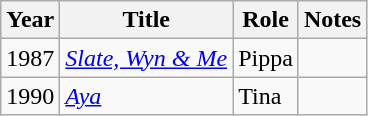<table class="wikitable sortable">
<tr>
<th>Year</th>
<th>Title</th>
<th>Role</th>
<th>Notes</th>
</tr>
<tr>
<td>1987</td>
<td><em><a href='#'>Slate, Wyn & Me</a></em></td>
<td>Pippa</td>
<td></td>
</tr>
<tr>
<td>1990</td>
<td><em><a href='#'>Aya</a></em></td>
<td>Tina</td>
<td></td>
</tr>
</table>
